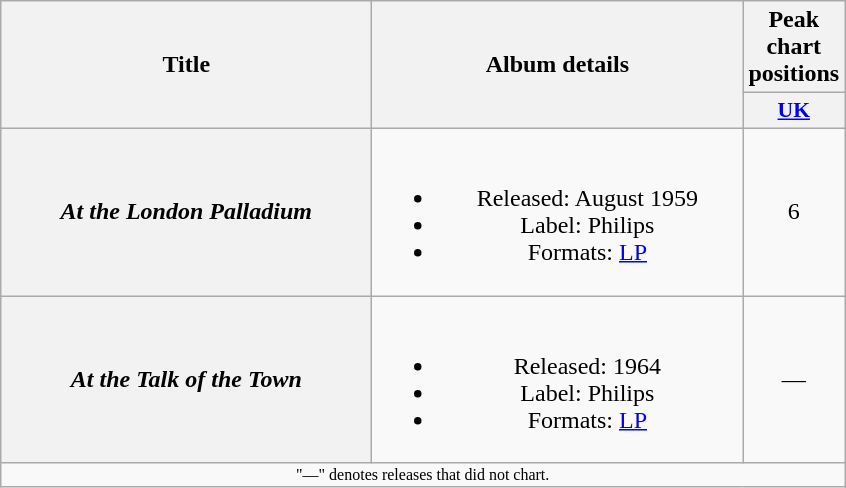<table class="wikitable plainrowheaders" style="text-align:center;">
<tr>
<th rowspan="2" scope="col" style="width:15em;">Title</th>
<th rowspan="2" scope="col" style="width:15em;">Album details</th>
<th>Peak chart<br>positions</th>
</tr>
<tr>
<th scope="col" style="width:2em;font-size:90%;"><a href='#'>UK</a><br></th>
</tr>
<tr>
<th scope="row"><em>At the London Palladium</em></th>
<td><br><ul><li>Released: August 1959</li><li>Label: Philips</li><li>Formats: <a href='#'>LP</a></li></ul></td>
<td>6</td>
</tr>
<tr>
<th scope="row"><em>At the Talk of the Town</em></th>
<td><br><ul><li>Released: 1964</li><li>Label: Philips</li><li>Formats: <a href='#'>LP</a></li></ul></td>
<td>—</td>
</tr>
<tr>
<td colspan="3" style="font-size:8pt">"—" denotes releases that did not chart.</td>
</tr>
</table>
